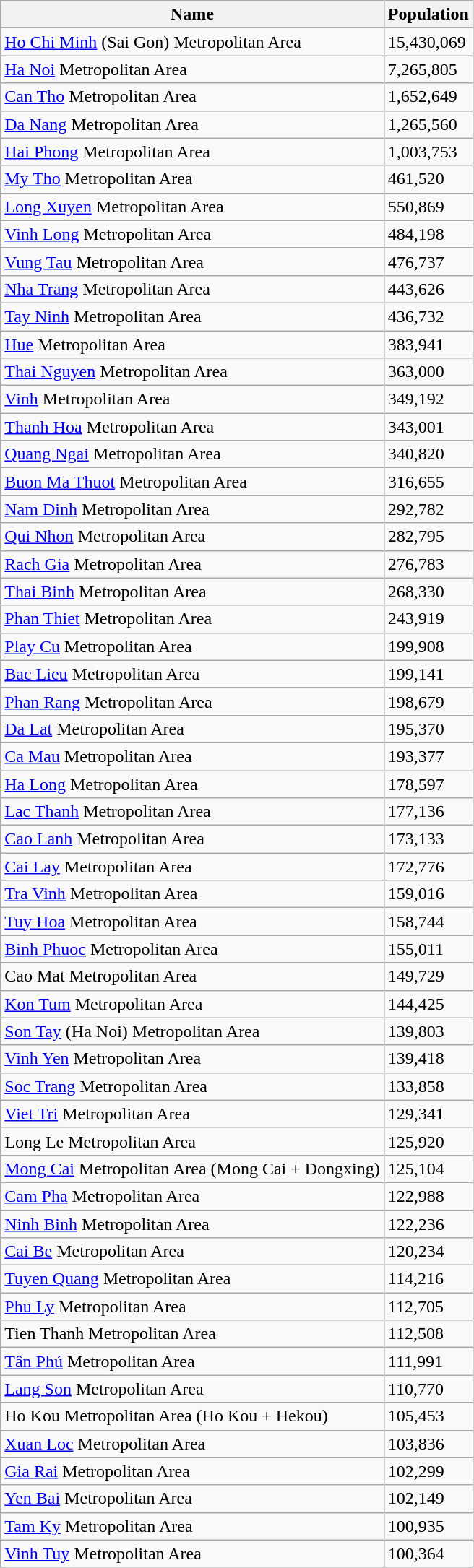<table class="wikitable sortable">
<tr>
<th>Name</th>
<th>Population</th>
</tr>
<tr>
<td><a href='#'>Ho Chi Minh</a> (Sai Gon) Metropolitan Area</td>
<td>15,430,069</td>
</tr>
<tr>
<td><a href='#'>Ha Noi</a> Metropolitan Area</td>
<td>7,265,805</td>
</tr>
<tr>
<td><a href='#'>Can Tho</a> Metropolitan Area</td>
<td>1,652,649</td>
</tr>
<tr>
<td><a href='#'>Da Nang</a> Metropolitan Area</td>
<td>1,265,560</td>
</tr>
<tr>
<td><a href='#'>Hai Phong</a> Metropolitan Area</td>
<td>1,003,753</td>
</tr>
<tr>
<td><a href='#'>My Tho</a> Metropolitan Area</td>
<td>461,520</td>
</tr>
<tr>
<td><a href='#'>Long Xuyen</a> Metropolitan Area</td>
<td>550,869</td>
</tr>
<tr>
<td><a href='#'>Vinh Long</a> Metropolitan Area</td>
<td>484,198</td>
</tr>
<tr>
<td><a href='#'>Vung Tau</a> Metropolitan Area</td>
<td>476,737</td>
</tr>
<tr>
<td><a href='#'>Nha Trang</a> Metropolitan Area</td>
<td>443,626</td>
</tr>
<tr>
<td><a href='#'>Tay Ninh</a> Metropolitan Area</td>
<td>436,732</td>
</tr>
<tr>
<td><a href='#'>Hue</a> Metropolitan Area</td>
<td>383,941</td>
</tr>
<tr>
<td><a href='#'>Thai Nguyen</a> Metropolitan Area</td>
<td>363,000</td>
</tr>
<tr>
<td><a href='#'>Vinh</a> Metropolitan Area</td>
<td>349,192</td>
</tr>
<tr>
<td><a href='#'>Thanh Hoa</a> Metropolitan Area</td>
<td>343,001</td>
</tr>
<tr>
<td><a href='#'>Quang Ngai</a> Metropolitan Area</td>
<td>340,820</td>
</tr>
<tr>
<td><a href='#'>Buon Ma Thuot</a> Metropolitan Area</td>
<td>316,655</td>
</tr>
<tr>
<td><a href='#'>Nam Dinh</a> Metropolitan Area</td>
<td>292,782</td>
</tr>
<tr>
<td><a href='#'>Qui Nhon</a> Metropolitan Area</td>
<td>282,795</td>
</tr>
<tr>
<td><a href='#'>Rach Gia</a> Metropolitan Area</td>
<td>276,783</td>
</tr>
<tr>
<td><a href='#'>Thai Binh</a> Metropolitan Area</td>
<td>268,330</td>
</tr>
<tr>
<td><a href='#'>Phan Thiet</a> Metropolitan Area</td>
<td>243,919</td>
</tr>
<tr>
<td><a href='#'>Play Cu</a> Metropolitan Area</td>
<td>199,908</td>
</tr>
<tr>
<td><a href='#'>Bac Lieu</a> Metropolitan Area</td>
<td>199,141</td>
</tr>
<tr>
<td><a href='#'>Phan Rang</a> Metropolitan Area</td>
<td>198,679</td>
</tr>
<tr>
<td><a href='#'>Da Lat</a> Metropolitan Area</td>
<td>195,370</td>
</tr>
<tr>
<td><a href='#'>Ca Mau</a> Metropolitan Area</td>
<td>193,377</td>
</tr>
<tr>
<td><a href='#'>Ha Long</a> Metropolitan Area</td>
<td>178,597</td>
</tr>
<tr>
<td><a href='#'>Lac Thanh</a> Metropolitan Area</td>
<td>177,136</td>
</tr>
<tr>
<td><a href='#'>Cao Lanh</a> Metropolitan Area</td>
<td>173,133</td>
</tr>
<tr>
<td><a href='#'>Cai Lay</a> Metropolitan Area</td>
<td>172,776</td>
</tr>
<tr>
<td><a href='#'>Tra Vinh</a> Metropolitan Area</td>
<td>159,016</td>
</tr>
<tr>
<td><a href='#'>Tuy Hoa</a> Metropolitan Area</td>
<td>158,744</td>
</tr>
<tr>
<td><a href='#'>Binh Phuoc</a> Metropolitan Area</td>
<td>155,011</td>
</tr>
<tr>
<td>Cao Mat Metropolitan Area</td>
<td>149,729</td>
</tr>
<tr>
<td><a href='#'>Kon Tum</a> Metropolitan Area</td>
<td>144,425</td>
</tr>
<tr>
<td><a href='#'>Son Tay</a> (Ha Noi) Metropolitan Area</td>
<td>139,803</td>
</tr>
<tr>
<td><a href='#'>Vinh Yen</a> Metropolitan Area</td>
<td>139,418</td>
</tr>
<tr>
<td><a href='#'>Soc Trang</a> Metropolitan Area</td>
<td>133,858</td>
</tr>
<tr>
<td><a href='#'>Viet Tri</a> Metropolitan Area</td>
<td>129,341</td>
</tr>
<tr>
<td>Long Le Metropolitan Area</td>
<td>125,920</td>
</tr>
<tr>
<td><a href='#'>Mong Cai</a> Metropolitan Area (Mong Cai + Dongxing)</td>
<td>125,104</td>
</tr>
<tr>
<td><a href='#'>Cam Pha</a> Metropolitan Area</td>
<td>122,988</td>
</tr>
<tr>
<td><a href='#'>Ninh Binh</a> Metropolitan Area</td>
<td>122,236</td>
</tr>
<tr>
<td><a href='#'>Cai Be</a> Metropolitan Area</td>
<td>120,234</td>
</tr>
<tr>
<td><a href='#'>Tuyen Quang</a> Metropolitan Area</td>
<td>114,216</td>
</tr>
<tr>
<td><a href='#'>Phu Ly</a> Metropolitan Area</td>
<td>112,705</td>
</tr>
<tr>
<td>Tien Thanh Metropolitan Area</td>
<td>112,508</td>
</tr>
<tr>
<td><a href='#'>Tân Phú</a> Metropolitan Area</td>
<td>111,991</td>
</tr>
<tr>
<td><a href='#'>Lang Son</a> Metropolitan Area</td>
<td>110,770</td>
</tr>
<tr>
<td>Ho Kou Metropolitan Area (Ho Kou + Hekou)</td>
<td>105,453</td>
</tr>
<tr>
<td><a href='#'>Xuan Loc</a> Metropolitan Area</td>
<td>103,836</td>
</tr>
<tr>
<td><a href='#'>Gia Rai</a> Metropolitan Area</td>
<td>102,299</td>
</tr>
<tr>
<td><a href='#'>Yen Bai</a> Metropolitan Area</td>
<td>102,149</td>
</tr>
<tr>
<td><a href='#'>Tam Ky</a> Metropolitan Area</td>
<td>100,935</td>
</tr>
<tr>
<td><a href='#'>Vinh Tuy</a> Metropolitan Area</td>
<td>100,364</td>
</tr>
</table>
